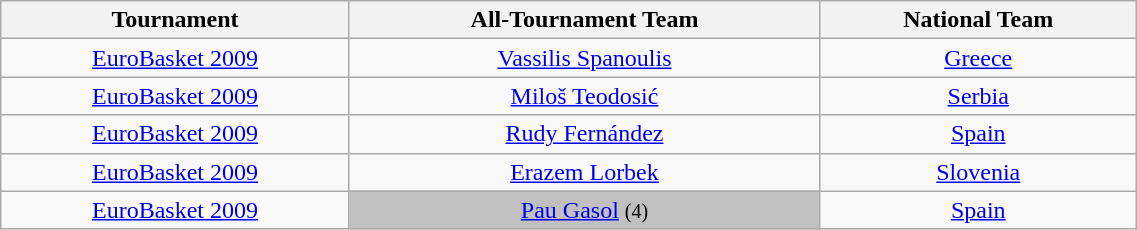<table class="wikitable sortable" style="text-align:center; width: 60%">
<tr>
<th>Tournament</th>
<th>All-Tournament Team</th>
<th>National Team</th>
</tr>
<tr>
<td><a href='#'>EuroBasket 2009</a></td>
<td> <a href='#'>Vassilis Spanoulis</a></td>
<td> <a href='#'>Greece</a></td>
</tr>
<tr>
<td><a href='#'>EuroBasket 2009</a></td>
<td> <a href='#'>Miloš Teodosić</a></td>
<td> <a href='#'>Serbia</a></td>
</tr>
<tr>
<td><a href='#'>EuroBasket 2009</a></td>
<td> <a href='#'>Rudy Fernández</a></td>
<td> <a href='#'>Spain</a></td>
</tr>
<tr>
<td><a href='#'>EuroBasket 2009</a></td>
<td> <a href='#'>Erazem Lorbek</a></td>
<td> <a href='#'>Slovenia</a></td>
</tr>
<tr>
<td><a href='#'>EuroBasket 2009</a></td>
<td bgcolor="#C0C0C0"> <a href='#'>Pau Gasol</a> <small>(4)</small></td>
<td> <a href='#'>Spain</a></td>
</tr>
</table>
